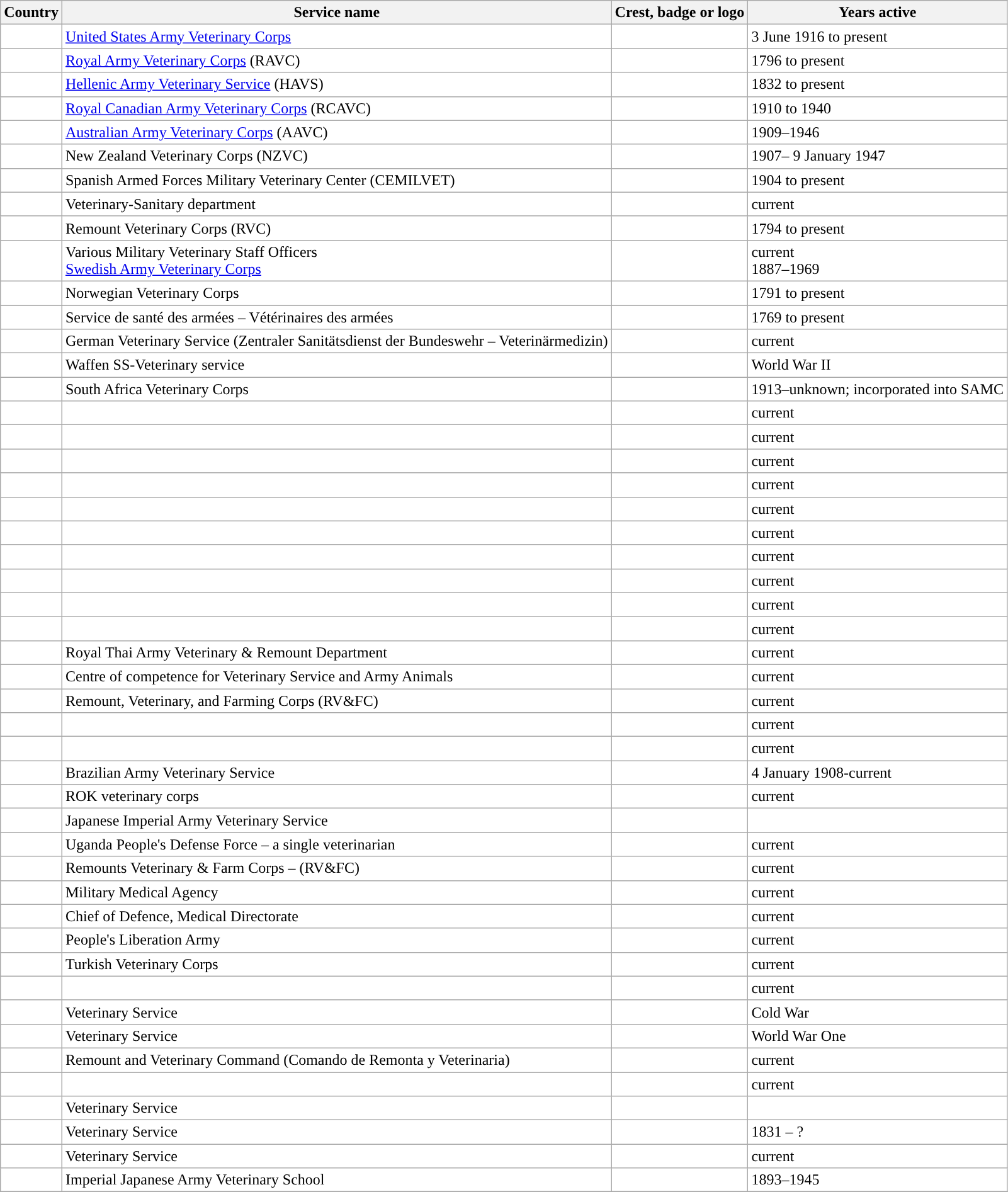<table class="sortable wikitable" style="background:white; text-align:left; border-collapse">
<tr>
<th>Country</th>
<th>Service name</th>
<th class="unsortable">Crest, badge or logo</th>
<th class="unsortable">Years active</th>
</tr>
<tr>
<td></td>
<td><a href='#'>United States Army Veterinary Corps</a></td>
<td></td>
<td>3 June 1916 to present</td>
</tr>
<tr>
<td></td>
<td><a href='#'>Royal Army Veterinary Corps</a> (RAVC)</td>
<td></td>
<td>1796 to present</td>
</tr>
<tr>
<td></td>
<td><a href='#'>Hellenic Army Veterinary Service</a> (HAVS)</td>
<td></td>
<td>1832 to present</td>
</tr>
<tr>
<td></td>
<td><a href='#'>Royal Canadian Army Veterinary Corps</a> (RCAVC)</td>
<td></td>
<td>1910 to 1940</td>
</tr>
<tr>
<td></td>
<td><a href='#'>Australian Army Veterinary Corps</a> (AAVC)</td>
<td></td>
<td>1909–1946</td>
</tr>
<tr>
<td></td>
<td>New Zealand Veterinary Corps (NZVC)</td>
<td></td>
<td>1907– 9 January 1947</td>
</tr>
<tr>
<td></td>
<td>Spanish Armed Forces Military Veterinary Center (CEMILVET)</td>
<td></td>
<td>1904 to present</td>
</tr>
<tr>
<td></td>
<td>Veterinary-Sanitary department</td>
<td></td>
<td>current</td>
</tr>
<tr>
<td></td>
<td>Remount Veterinary Corps (RVC)</td>
<td></td>
<td>1794 to present</td>
</tr>
<tr>
<td></td>
<td>Various Military Veterinary Staff Officers<br><a href='#'>Swedish Army Veterinary Corps</a></td>
<td></td>
<td>current<br>1887–1969</td>
</tr>
<tr>
<td></td>
<td>Norwegian Veterinary Corps</td>
<td></td>
<td>1791 to present</td>
</tr>
<tr>
<td></td>
<td>Service de santé des armées –  Vétérinaires des armées</td>
<td></td>
<td>1769 to present</td>
</tr>
<tr>
<td></td>
<td>German Veterinary Service (Zentraler Sanitätsdienst der Bundeswehr – Veterinärmedizin)</td>
<td></td>
<td>current</td>
</tr>
<tr>
<td></td>
<td>Waffen SS-Veterinary service</td>
<td></td>
<td>World War II</td>
</tr>
<tr>
<td></td>
<td>South Africa Veterinary Corps</td>
<td></td>
<td>1913–unknown; incorporated into SAMC</td>
</tr>
<tr>
<td></td>
<td></td>
<td></td>
<td>current</td>
</tr>
<tr>
<td></td>
<td></td>
<td></td>
<td>current</td>
</tr>
<tr>
<td></td>
<td></td>
<td></td>
<td>current</td>
</tr>
<tr>
<td></td>
<td></td>
<td></td>
<td>current</td>
</tr>
<tr>
<td></td>
<td></td>
<td></td>
<td>current</td>
</tr>
<tr>
<td></td>
<td></td>
<td></td>
<td>current</td>
</tr>
<tr>
<td></td>
<td></td>
<td></td>
<td>current</td>
</tr>
<tr>
<td></td>
<td></td>
<td></td>
<td>current</td>
</tr>
<tr>
<td></td>
<td></td>
<td></td>
<td>current</td>
</tr>
<tr>
<td></td>
<td></td>
<td></td>
<td>current</td>
</tr>
<tr>
<td></td>
<td>Royal Thai Army Veterinary & Remount Department</td>
<td></td>
<td>current</td>
</tr>
<tr>
<td></td>
<td>Centre of competence for Veterinary Service and Army Animals</td>
<td></td>
<td>current</td>
</tr>
<tr>
<td></td>
<td>Remount, Veterinary, and Farming Corps (RV&FC)</td>
<td></td>
<td>current</td>
</tr>
<tr>
<td></td>
<td></td>
<td></td>
<td>current</td>
</tr>
<tr>
<td></td>
<td></td>
<td></td>
<td>current</td>
</tr>
<tr>
<td></td>
<td>Brazilian Army Veterinary Service</td>
<td></td>
<td>4 January 1908-current</td>
</tr>
<tr>
<td></td>
<td>ROK veterinary corps</td>
<td></td>
<td>current</td>
</tr>
<tr>
<td></td>
<td>Japanese Imperial Army Veterinary Service</td>
<td></td>
<td></td>
</tr>
<tr>
<td></td>
<td>Uganda People's Defense Force – a single veterinarian</td>
<td></td>
<td>current</td>
</tr>
<tr>
<td></td>
<td>Remounts Veterinary & Farm Corps – (RV&FC)</td>
<td></td>
<td>current</td>
</tr>
<tr>
<td></td>
<td>Military Medical Agency</td>
<td></td>
<td>current</td>
</tr>
<tr>
<td></td>
<td>Chief of Defence, Medical Directorate</td>
<td></td>
<td>current</td>
</tr>
<tr>
<td></td>
<td>People's Liberation Army</td>
<td></td>
<td>current</td>
</tr>
<tr>
<td></td>
<td>Turkish Veterinary Corps</td>
<td></td>
<td>current</td>
</tr>
<tr>
<td></td>
<td></td>
<td></td>
<td>current</td>
</tr>
<tr>
<td></td>
<td>Veterinary Service</td>
<td></td>
<td>Cold War</td>
</tr>
<tr>
<td></td>
<td>Veterinary Service</td>
<td></td>
<td>World War One</td>
</tr>
<tr>
<td></td>
<td>Remount and Veterinary Command (Comando de Remonta y Veterinaria)</td>
<td></td>
<td>current</td>
</tr>
<tr>
<td></td>
<td></td>
<td></td>
<td>current</td>
</tr>
<tr>
<td></td>
<td>Veterinary Service</td>
<td></td>
<td></td>
</tr>
<tr>
<td></td>
<td>Veterinary Service</td>
<td></td>
<td>1831 – ?</td>
</tr>
<tr>
<td></td>
<td>Veterinary Service</td>
<td></td>
<td>current</td>
</tr>
<tr>
<td></td>
<td>Imperial Japanese Army Veterinary School</td>
<td></td>
<td>1893–1945</td>
</tr>
<tr>
</tr>
</table>
